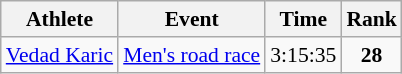<table class=wikitable style=font-size:90%;>
<tr>
<th>Athlete</th>
<th>Event</th>
<th>Time</th>
<th>Rank</th>
</tr>
<tr align=center>
<td align=left><a href='#'>Vedad Karic</a></td>
<td align=left><a href='#'>Men's road race</a></td>
<td>3:15:35</td>
<td><strong>28</strong></td>
</tr>
</table>
